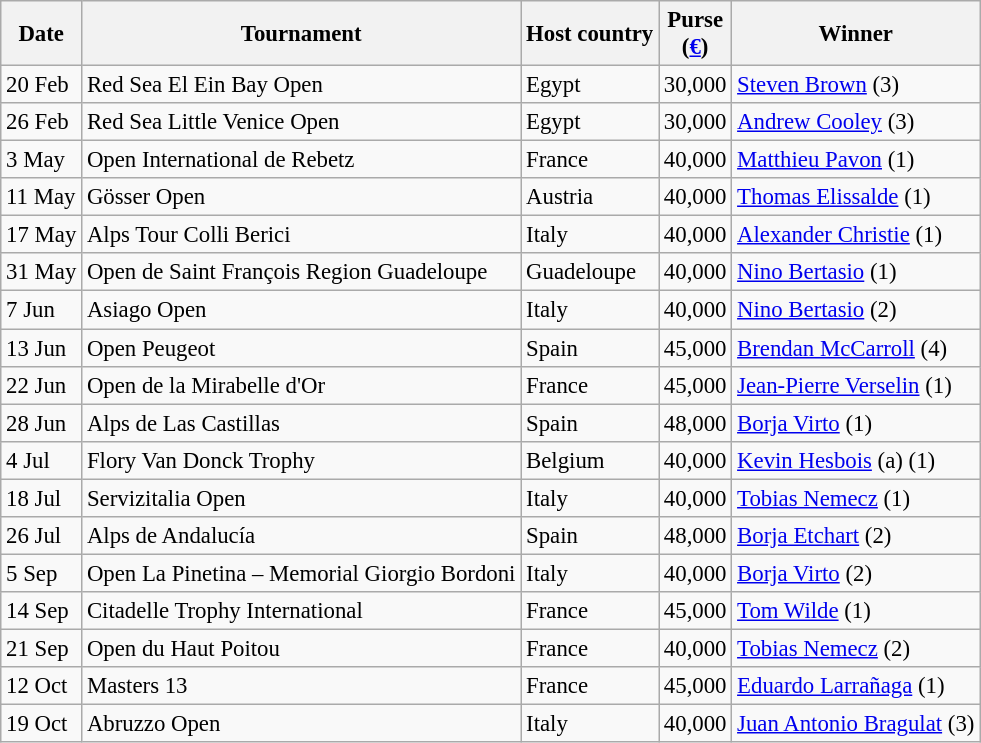<table class="wikitable" style="font-size:95%;">
<tr>
<th>Date</th>
<th>Tournament</th>
<th>Host country</th>
<th>Purse<br>(<a href='#'>€</a>)</th>
<th>Winner</th>
</tr>
<tr>
<td>20 Feb</td>
<td>Red Sea El Ein Bay Open</td>
<td>Egypt</td>
<td align=right>30,000</td>
<td> <a href='#'>Steven Brown</a> (3)</td>
</tr>
<tr>
<td>26 Feb</td>
<td>Red Sea Little Venice Open</td>
<td>Egypt</td>
<td align=right>30,000</td>
<td> <a href='#'>Andrew Cooley</a> (3)</td>
</tr>
<tr>
<td>3 May</td>
<td>Open International de Rebetz</td>
<td>France</td>
<td align=right>40,000</td>
<td> <a href='#'>Matthieu Pavon</a> (1)</td>
</tr>
<tr>
<td>11 May</td>
<td>Gösser Open</td>
<td>Austria</td>
<td align=right>40,000</td>
<td> <a href='#'>Thomas Elissalde</a> (1)</td>
</tr>
<tr>
<td>17 May</td>
<td>Alps Tour Colli Berici</td>
<td>Italy</td>
<td align=right>40,000</td>
<td> <a href='#'>Alexander Christie</a> (1)</td>
</tr>
<tr>
<td>31 May</td>
<td>Open de Saint François Region Guadeloupe</td>
<td>Guadeloupe</td>
<td align=right>40,000</td>
<td> <a href='#'>Nino Bertasio</a> (1)</td>
</tr>
<tr>
<td>7 Jun</td>
<td>Asiago Open</td>
<td>Italy</td>
<td align=right>40,000</td>
<td> <a href='#'>Nino Bertasio</a> (2)</td>
</tr>
<tr>
<td>13 Jun</td>
<td>Open Peugeot</td>
<td>Spain</td>
<td align=right>45,000</td>
<td> <a href='#'>Brendan McCarroll</a> (4)</td>
</tr>
<tr>
<td>22 Jun</td>
<td>Open de la Mirabelle d'Or</td>
<td>France</td>
<td align=right>45,000</td>
<td> <a href='#'>Jean-Pierre Verselin</a> (1)</td>
</tr>
<tr>
<td>28 Jun</td>
<td>Alps de Las Castillas</td>
<td>Spain</td>
<td align=right>48,000</td>
<td> <a href='#'>Borja Virto</a> (1)</td>
</tr>
<tr>
<td>4 Jul</td>
<td>Flory Van Donck Trophy</td>
<td>Belgium</td>
<td align=right>40,000</td>
<td> <a href='#'>Kevin Hesbois</a> (a) (1)</td>
</tr>
<tr>
<td>18 Jul</td>
<td>Servizitalia Open</td>
<td>Italy</td>
<td align=right>40,000</td>
<td> <a href='#'>Tobias Nemecz</a> (1)</td>
</tr>
<tr>
<td>26 Jul</td>
<td>Alps de Andalucía</td>
<td>Spain</td>
<td align=right>48,000</td>
<td> <a href='#'>Borja Etchart</a> (2)</td>
</tr>
<tr>
<td>5 Sep</td>
<td>Open La Pinetina – Memorial Giorgio Bordoni</td>
<td>Italy</td>
<td align=right>40,000</td>
<td> <a href='#'>Borja Virto</a> (2)</td>
</tr>
<tr>
<td>14 Sep</td>
<td>Citadelle Trophy International</td>
<td>France</td>
<td align=right>45,000</td>
<td> <a href='#'>Tom Wilde</a> (1)</td>
</tr>
<tr>
<td>21 Sep</td>
<td>Open du Haut Poitou</td>
<td>France</td>
<td align=right>40,000</td>
<td> <a href='#'>Tobias Nemecz</a> (2)</td>
</tr>
<tr>
<td>12 Oct</td>
<td>Masters 13</td>
<td>France</td>
<td align=right>45,000</td>
<td> <a href='#'>Eduardo Larrañaga</a> (1)</td>
</tr>
<tr>
<td>19 Oct</td>
<td>Abruzzo Open</td>
<td>Italy</td>
<td align=right>40,000</td>
<td> <a href='#'>Juan Antonio Bragulat</a> (3)</td>
</tr>
</table>
